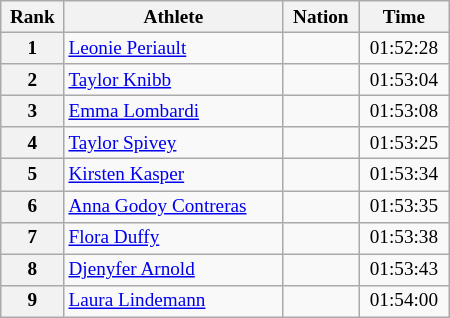<table class="wikitable sortable" style="width: 300px;font-size: 80%;text-align:center">
<tr>
<th>Rank</th>
<th>Athlete</th>
<th>Nation</th>
<th>Time</th>
</tr>
<tr>
<th>1</th>
<td align=left><a href='#'>Leonie Periault</a></td>
<td align=left></td>
<td>01:52:28</td>
</tr>
<tr>
<th>2</th>
<td align=left><a href='#'>Taylor Knibb</a></td>
<td align=left></td>
<td>01:53:04</td>
</tr>
<tr>
<th>3</th>
<td align=left><a href='#'>Emma Lombardi</a></td>
<td align=left></td>
<td>01:53:08</td>
</tr>
<tr>
<th>4</th>
<td align=left><a href='#'>Taylor Spivey</a></td>
<td align=left></td>
<td>01:53:25</td>
</tr>
<tr>
<th>5</th>
<td align=left><a href='#'>Kirsten Kasper</a></td>
<td align=left></td>
<td>01:53:34</td>
</tr>
<tr>
<th>6</th>
<td align=left><a href='#'>Anna Godoy Contreras</a></td>
<td align=left></td>
<td>01:53:35</td>
</tr>
<tr>
<th>7</th>
<td align=left><a href='#'>Flora Duffy</a></td>
<td align=left></td>
<td>01:53:38</td>
</tr>
<tr>
<th>8</th>
<td align=left><a href='#'>Djenyfer Arnold</a></td>
<td align=left></td>
<td>01:53:43</td>
</tr>
<tr>
<th>9</th>
<td align=left><a href='#'>Laura Lindemann</a></td>
<td align=left></td>
<td>01:54:00</td>
</tr>
</table>
